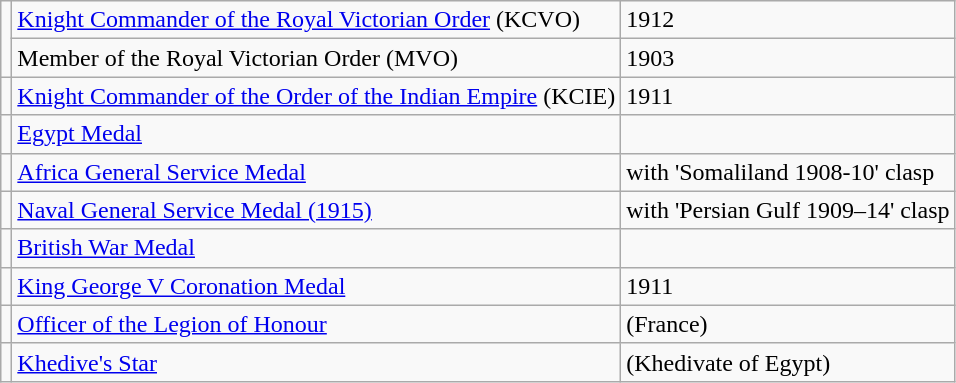<table class="wikitable">
<tr>
<td rowspan=2></td>
<td><a href='#'>Knight Commander of the Royal Victorian Order</a> (KCVO)</td>
<td>1912</td>
</tr>
<tr>
<td>Member of the Royal Victorian Order (MVO)</td>
<td>1903</td>
</tr>
<tr>
<td></td>
<td><a href='#'>Knight Commander of the Order of the Indian Empire</a> (KCIE)</td>
<td>1911</td>
</tr>
<tr>
<td></td>
<td><a href='#'>Egypt Medal</a></td>
<td></td>
</tr>
<tr>
<td></td>
<td><a href='#'>Africa General Service Medal</a></td>
<td>with 'Somaliland 1908-10' clasp</td>
</tr>
<tr>
<td></td>
<td><a href='#'>Naval General Service Medal (1915)</a></td>
<td>with 'Persian Gulf 1909–14' clasp</td>
</tr>
<tr>
<td></td>
<td><a href='#'>British War Medal</a></td>
<td></td>
</tr>
<tr>
<td></td>
<td><a href='#'>King George V Coronation Medal</a></td>
<td>1911</td>
</tr>
<tr>
<td></td>
<td><a href='#'>Officer of the Legion of Honour</a></td>
<td>(France)</td>
</tr>
<tr>
<td></td>
<td><a href='#'>Khedive's Star</a></td>
<td>(Khedivate of Egypt)</td>
</tr>
</table>
